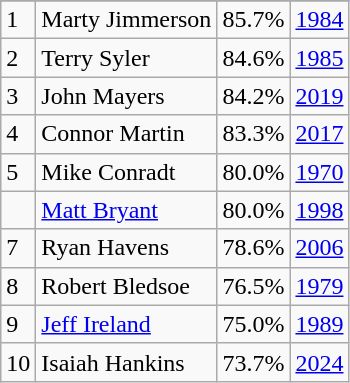<table class="wikitable">
<tr>
</tr>
<tr>
<td>1</td>
<td>Marty Jimmerson</td>
<td><abbr>85.7%</abbr></td>
<td><a href='#'>1984</a></td>
</tr>
<tr>
<td>2</td>
<td>Terry Syler</td>
<td><abbr>84.6%</abbr></td>
<td><a href='#'>1985</a></td>
</tr>
<tr>
<td>3</td>
<td>John Mayers</td>
<td><abbr>84.2%</abbr></td>
<td><a href='#'>2019</a></td>
</tr>
<tr>
<td>4</td>
<td>Connor Martin</td>
<td><abbr>83.3%</abbr></td>
<td><a href='#'>2017</a></td>
</tr>
<tr>
<td>5</td>
<td>Mike Conradt</td>
<td><abbr>80.0%</abbr></td>
<td><a href='#'>1970</a></td>
</tr>
<tr>
<td></td>
<td><a href='#'>Matt Bryant</a></td>
<td><abbr>80.0%</abbr></td>
<td><a href='#'>1998</a></td>
</tr>
<tr>
<td>7</td>
<td>Ryan Havens</td>
<td><abbr>78.6%</abbr></td>
<td><a href='#'>2006</a></td>
</tr>
<tr>
<td>8</td>
<td>Robert Bledsoe</td>
<td><abbr>76.5%</abbr></td>
<td><a href='#'>1979</a></td>
</tr>
<tr>
<td>9</td>
<td><a href='#'>Jeff Ireland</a></td>
<td><abbr>75.0%</abbr></td>
<td><a href='#'>1989</a></td>
</tr>
<tr>
<td>10</td>
<td>Isaiah Hankins</td>
<td><abbr>73.7%</abbr></td>
<td><a href='#'>2024</a></td>
</tr>
</table>
